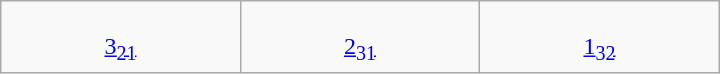<table class=wikitable align=right width=480>
<tr align=center>
<td><br><a href='#'>3<sub>21</sub></a><br></td>
<td><br><a href='#'>2<sub>31</sub></a><br></td>
<td><br><a href='#'>1<sub>32</sub></a><br></td>
</tr>
</table>
